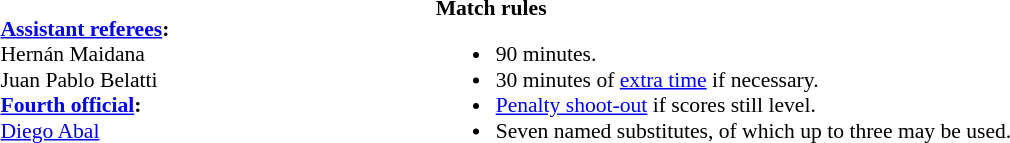<table width=100% style="font-size:90%">
<tr>
<td><br><strong><a href='#'>Assistant referees</a>:</strong>
<br>Hernán Maidana
<br>Juan Pablo Belatti
<br><strong><a href='#'>Fourth official</a>:</strong>
<br><a href='#'>Diego Abal</a></td>
<td><br><strong>Match rules</strong><ul><li>90 minutes.</li><li>30 minutes of <a href='#'>extra time</a> if necessary.</li><li><a href='#'>Penalty shoot-out</a> if scores still level.</li><li>Seven named substitutes, of which up to three may be used.</li></ul></td>
</tr>
</table>
